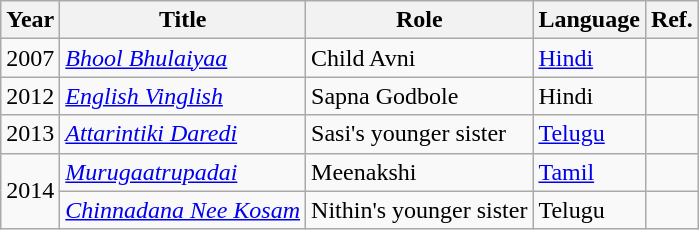<table class="wikitable sortable">
<tr>
<th>Year</th>
<th>Title</th>
<th>Role</th>
<th>Language</th>
<th class="unsortable">Ref.</th>
</tr>
<tr>
<td>2007</td>
<td><em><a href='#'>Bhool Bhulaiyaa</a></em></td>
<td>Child Avni</td>
<td><a href='#'>Hindi</a></td>
<td></td>
</tr>
<tr>
<td>2012</td>
<td><em><a href='#'>English Vinglish</a></em></td>
<td>Sapna Godbole</td>
<td>Hindi</td>
<td></td>
</tr>
<tr>
<td>2013</td>
<td><em><a href='#'>Attarintiki Daredi</a></em></td>
<td>Sasi's younger sister</td>
<td><a href='#'>Telugu</a></td>
<td></td>
</tr>
<tr>
<td rowspan="2">2014</td>
<td><em><a href='#'>Murugaatrupadai</a></em></td>
<td>Meenakshi</td>
<td><a href='#'>Tamil</a></td>
<td></td>
</tr>
<tr>
<td><em><a href='#'>Chinnadana Nee Kosam</a></em></td>
<td>Nithin's younger sister</td>
<td>Telugu</td>
<td></td>
</tr>
</table>
